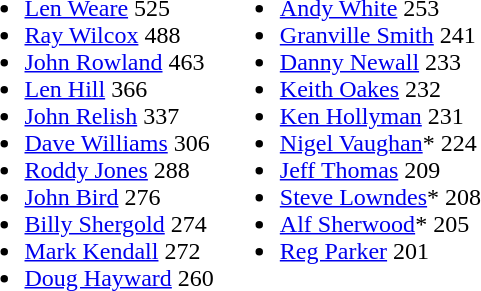<table>
<tr style="vertical-align: top;">
<td><br><ul><li> <a href='#'>Len Weare</a> 525</li><li> <a href='#'>Ray Wilcox</a> 488</li><li> <a href='#'>John Rowland</a> 463</li><li> <a href='#'>Len Hill</a> 366</li><li> <a href='#'>John Relish</a> 337</li><li> <a href='#'>Dave Williams</a> 306</li><li> <a href='#'>Roddy Jones</a> 288</li><li> <a href='#'>John Bird</a> 276</li><li> <a href='#'>Billy Shergold</a> 274</li><li> <a href='#'>Mark Kendall</a> 272</li><li> <a href='#'>Doug Hayward</a> 260</li></ul></td>
<td><br><ul><li> <a href='#'>Andy White</a> 253</li><li> <a href='#'>Granville Smith</a> 241</li><li> <a href='#'>Danny Newall</a> 233</li><li> <a href='#'>Keith Oakes</a> 232</li><li> <a href='#'>Ken Hollyman</a> 231</li><li> <a href='#'>Nigel Vaughan</a>* 224</li><li> <a href='#'>Jeff Thomas</a> 209</li><li> <a href='#'>Steve Lowndes</a>* 208</li><li> <a href='#'>Alf Sherwood</a>* 205</li><li> <a href='#'>Reg Parker</a>  201</li></ul></td>
</tr>
</table>
